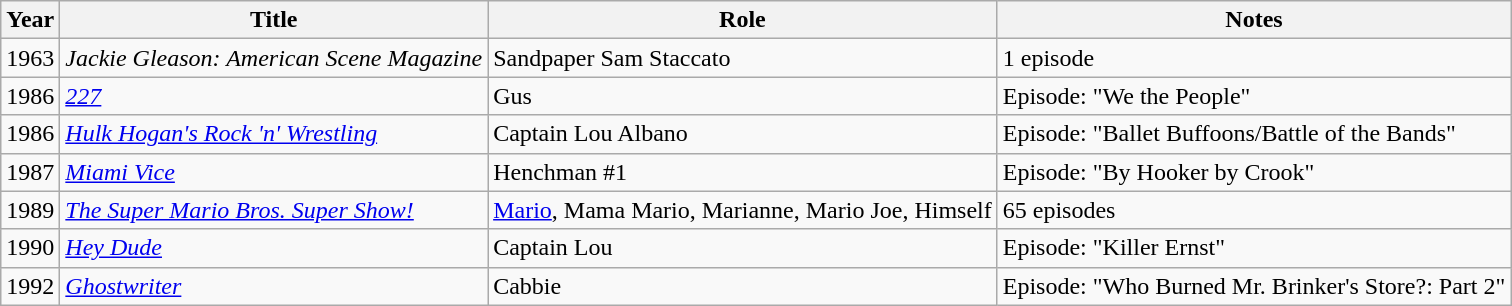<table class="wikitable sortable">
<tr>
<th>Year</th>
<th>Title</th>
<th>Role</th>
<th class="unsortable">Notes</th>
</tr>
<tr>
<td>1963</td>
<td><em>Jackie Gleason: American Scene Magazine</em></td>
<td>Sandpaper Sam Staccato</td>
<td>1 episode</td>
</tr>
<tr>
<td>1986</td>
<td><em><a href='#'>227</a></em></td>
<td>Gus</td>
<td>Episode: "We the People"</td>
</tr>
<tr>
<td>1986</td>
<td><em><a href='#'>Hulk Hogan's Rock 'n' Wrestling</a></em></td>
<td>Captain Lou Albano</td>
<td>Episode: "Ballet Buffoons/Battle of the Bands"</td>
</tr>
<tr>
<td>1987</td>
<td><em><a href='#'>Miami Vice</a></em></td>
<td>Henchman #1</td>
<td>Episode: "By Hooker by Crook"</td>
</tr>
<tr>
<td>1989</td>
<td><em><a href='#'>The Super Mario Bros. Super Show!</a></em></td>
<td><a href='#'>Mario</a>, Mama Mario, Marianne, Mario Joe, Himself</td>
<td>65 episodes</td>
</tr>
<tr>
<td>1990</td>
<td><em><a href='#'>Hey Dude</a></em></td>
<td>Captain Lou</td>
<td>Episode: "Killer Ernst"</td>
</tr>
<tr>
<td>1992</td>
<td><em><a href='#'>Ghostwriter</a></em></td>
<td>Cabbie</td>
<td>Episode: "Who Burned Mr. Brinker's Store?: Part 2"</td>
</tr>
</table>
